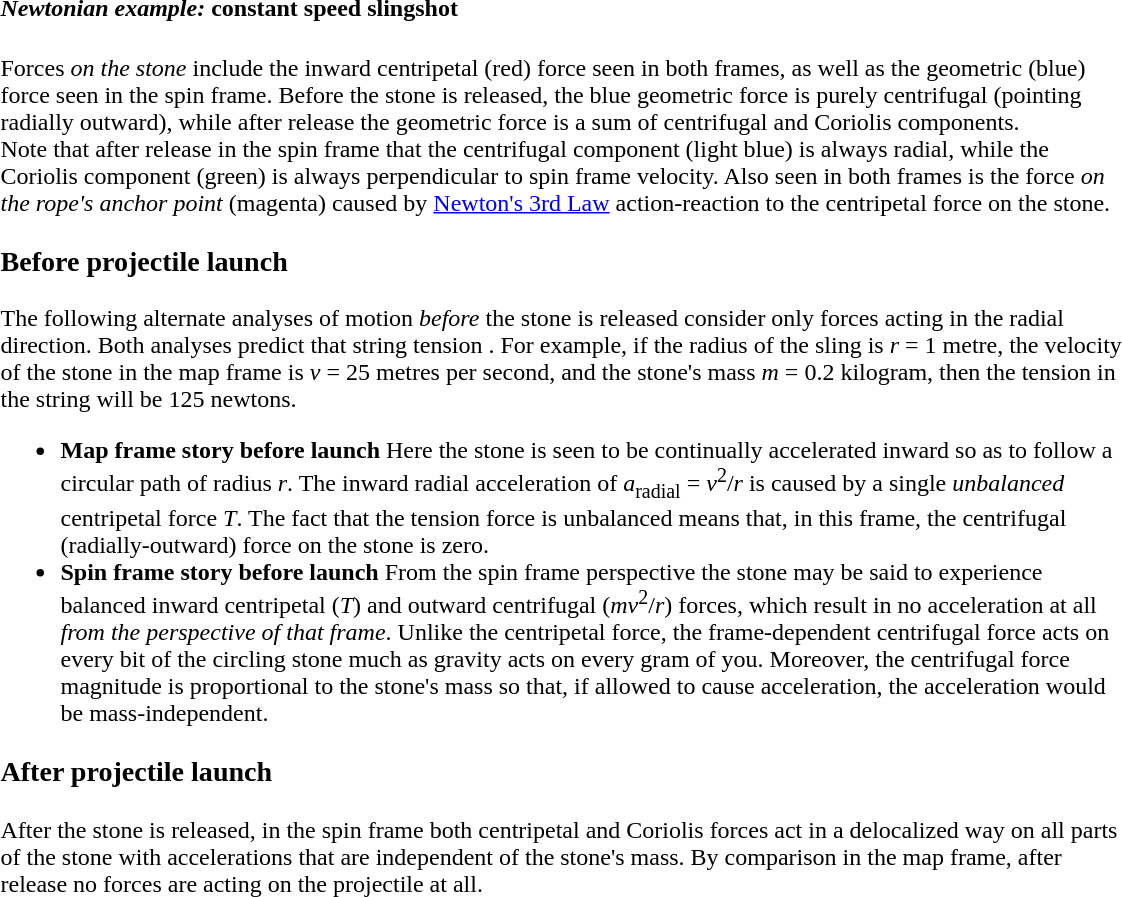<table class="toccolours collapsible collapsed" width="60%" style="text-align:left">
<tr>
<th><em>Newtonian example:</em> constant speed slingshot</th>
</tr>
<tr>
<td><br>Forces <em>on the stone</em> include the inward centripetal (red) force seen in both frames, as well as the geometric (blue) force seen in the spin frame.  Before the stone is released, the blue geometric force is purely centrifugal (pointing radially outward), while after release the geometric force is a sum of centrifugal and Coriolis components.<br>Note that after release in the spin frame that the centrifugal component (light blue) is always radial, while the Coriolis component (green) is always perpendicular to spin frame velocity.   Also seen in both frames is the force <em>on the rope's anchor point</em> (magenta) caused by <a href='#'>Newton's 3rd Law</a> action-reaction to the centripetal force on the stone.<h3>Before projectile launch</h3>The following alternate analyses of motion <em>before</em> the stone is released consider only forces acting in the radial direction.  Both analyses predict that string tension .  For example, if the radius of the sling is <em>r</em> = 1 metre, the velocity of the stone in the map frame is <em>v</em> = 25 metres per second, and the stone's mass <em>m</em> = 0.2 kilogram, then the tension in the string will be 125 newtons.<ul><li><strong>Map frame story before launch</strong> Here the stone is seen to be continually accelerated inward so as to follow a circular path of radius <em>r</em>.  The inward radial acceleration of <em>a</em><sub>radial</sub> = <em>v</em><sup>2</sup>/<em>r</em> is caused by a single <em>unbalanced</em> centripetal force <em>T</em>.  The fact that the tension force is unbalanced means that, in this frame, the centrifugal (radially-outward) force on the stone is zero.</li><li><strong>Spin frame story before launch</strong> From the spin frame perspective the stone may be said to experience balanced inward centripetal (<em>T</em>) and outward centrifugal (<em>mv</em><sup>2</sup>/<em>r</em>) forces, which result in no acceleration at all <em>from the perspective of that frame</em>.  Unlike the centripetal force, the frame-dependent centrifugal force acts on every bit of the circling stone much as gravity acts on every gram of you.  Moreover, the centrifugal force magnitude is proportional to the stone's mass so that, if allowed to cause acceleration, the acceleration would be mass-independent.</li></ul><h3>After projectile launch</h3>After the stone is released, in the spin frame both centripetal and Coriolis forces act in a delocalized way on all parts of the stone with accelerations that are independent of the stone's mass.  By comparison in the map frame, after release no forces are acting on the projectile at all.</td>
</tr>
</table>
